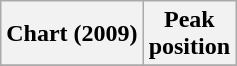<table class="wikitable plainrowheaders" style="text-align:center">
<tr>
<th scope="col">Chart (2009)</th>
<th scope="col">Peak<br>position</th>
</tr>
<tr>
</tr>
</table>
